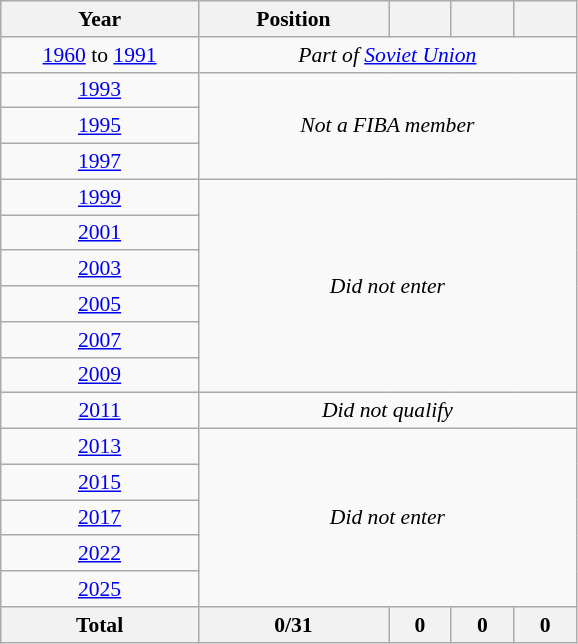<table class="wikitable" style="text-align: center;font-size:90%;">
<tr>
<th width=125>Year</th>
<th width=120>Position</th>
<th width=35></th>
<th width=35></th>
<th width=35></th>
</tr>
<tr>
<td><a href='#'>1960</a> to <a href='#'>1991</a></td>
<td colspan=4><em>Part of <a href='#'>Soviet Union</a></em></td>
</tr>
<tr>
<td> <a href='#'>1993</a></td>
<td rowspan=3 colspan=4><em>Not a FIBA member</em></td>
</tr>
<tr>
<td> <a href='#'>1995</a></td>
</tr>
<tr>
<td> <a href='#'>1997</a></td>
</tr>
<tr>
<td> <a href='#'>1999</a></td>
<td rowspan=6 colspan=4><em>Did not enter</em></td>
</tr>
<tr>
<td> <a href='#'>2001</a></td>
</tr>
<tr>
<td> <a href='#'>2003</a></td>
</tr>
<tr>
<td> <a href='#'>2005</a></td>
</tr>
<tr>
<td> <a href='#'>2007</a></td>
</tr>
<tr>
<td> <a href='#'>2009</a></td>
</tr>
<tr>
<td> <a href='#'>2011</a></td>
<td colspan=4><em>Did not qualify</em></td>
</tr>
<tr>
<td> <a href='#'>2013</a></td>
<td rowspan=5 colspan=4><em>Did not enter</em></td>
</tr>
<tr>
<td> <a href='#'>2015</a></td>
</tr>
<tr>
<td> <a href='#'>2017</a></td>
</tr>
<tr>
<td> <a href='#'>2022</a></td>
</tr>
<tr>
<td> <a href='#'>2025</a></td>
</tr>
<tr>
<th>Total</th>
<th>0/31</th>
<th>0</th>
<th>0</th>
<th>0</th>
</tr>
</table>
